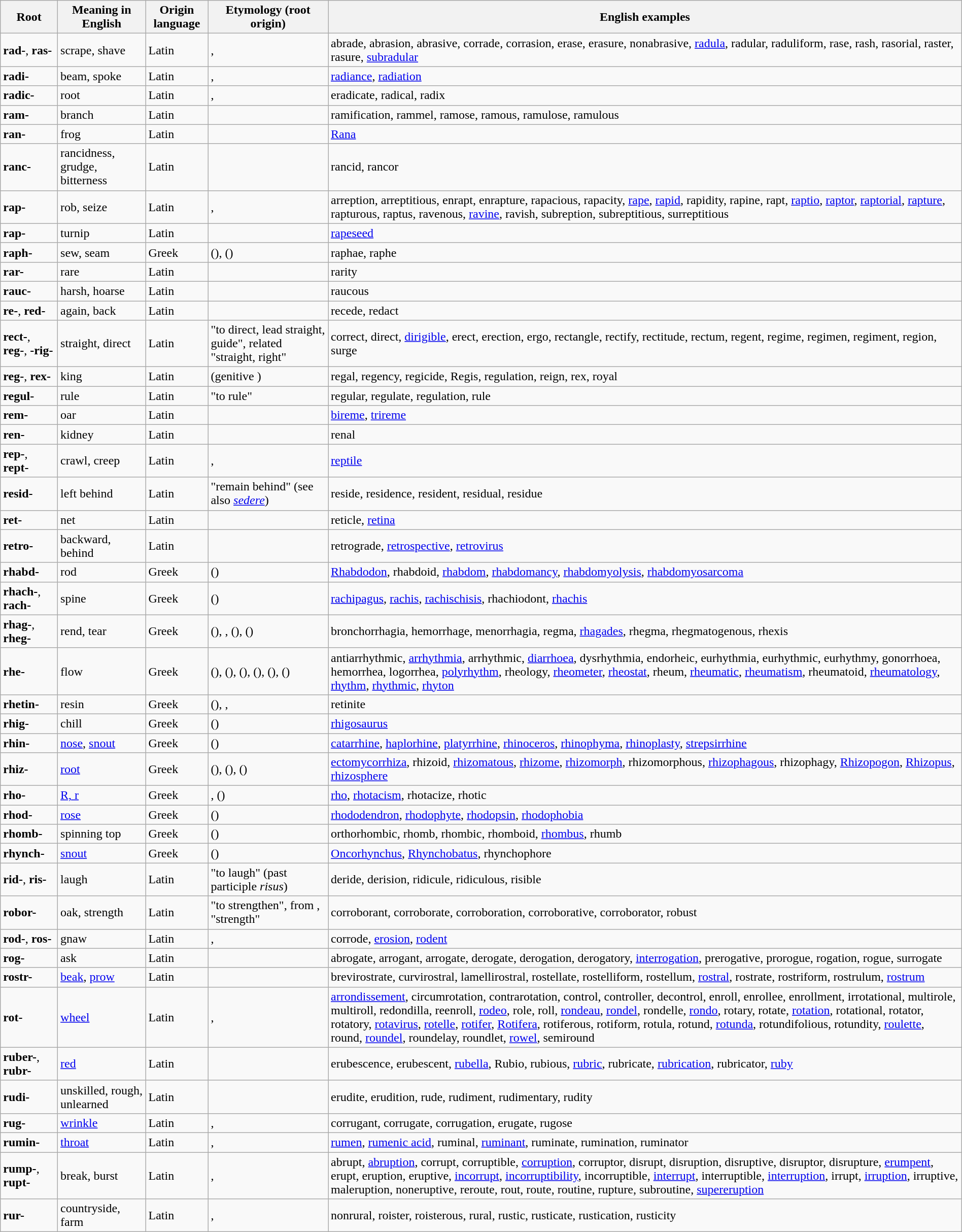<table class="wikitable sortable" style="width:100%">
<tr>
<th>Root</th>
<th>Meaning in English</th>
<th>Origin language</th>
<th>Etymology (root origin)</th>
<th>English examples</th>
</tr>
<tr>
<td><strong>rad-</strong>, <strong>ras-</strong></td>
<td>scrape, shave</td>
<td>Latin</td>
<td>, </td>
<td>abrade, abrasion, abrasive, corrade, corrasion, erase, erasure, nonabrasive, <a href='#'>radula</a>, radular, raduliform, rase, rash, rasorial, raster, rasure, <a href='#'>subradular</a></td>
</tr>
<tr>
<td><strong>radi-</strong></td>
<td>beam, spoke</td>
<td>Latin</td>
<td>, <em></em></td>
<td><a href='#'>radiance</a>, <a href='#'>radiation</a></td>
</tr>
<tr>
<td><strong>radic-</strong></td>
<td>root</td>
<td>Latin</td>
<td>, <em></em></td>
<td>eradicate, radical, radix</td>
</tr>
<tr>
<td><strong>ram-</strong></td>
<td>branch</td>
<td>Latin</td>
<td></td>
<td>ramification, rammel, ramose, ramous, ramulose, ramulous</td>
</tr>
<tr>
<td><strong>ran-</strong></td>
<td>frog</td>
<td>Latin</td>
<td><em></em></td>
<td><a href='#'>Rana</a></td>
</tr>
<tr>
<td><strong>ranc-</strong></td>
<td>rancidness, grudge, bitterness</td>
<td>Latin</td>
<td></td>
<td>rancid, rancor</td>
</tr>
<tr>
<td><strong>rap-</strong></td>
<td>rob, seize</td>
<td>Latin</td>
<td>, </td>
<td>arreption, arreptitious, enrapt, enrapture, rapacious, rapacity, <a href='#'>rape</a>, <a href='#'>rapid</a>, rapidity, rapine, rapt, <a href='#'>raptio</a>, <a href='#'>raptor</a>, <a href='#'>raptorial</a>, <a href='#'>rapture</a>, rapturous, raptus, ravenous, <a href='#'>ravine</a>, ravish, subreption, subreptitious, surreptitious</td>
</tr>
<tr>
<td><strong>rap-</strong></td>
<td>turnip</td>
<td>Latin</td>
<td></td>
<td><a href='#'>rapeseed</a></td>
</tr>
<tr>
<td><strong>raph-</strong></td>
<td>sew, seam</td>
<td>Greek</td>
<td> (),  ()</td>
<td>raphae, raphe</td>
</tr>
<tr>
<td><strong>rar-</strong></td>
<td>rare</td>
<td>Latin</td>
<td></td>
<td>rarity</td>
</tr>
<tr>
<td><strong>rauc-</strong></td>
<td>harsh, hoarse</td>
<td>Latin</td>
<td></td>
<td>raucous</td>
</tr>
<tr>
<td><strong>re-</strong>, <strong>red-</strong></td>
<td>again, back</td>
<td>Latin</td>
<td><em></em></td>
<td>recede, redact</td>
</tr>
<tr>
<td><strong>rect-</strong>, <strong>reg-</strong>, <strong>-rig-</strong></td>
<td>straight, direct</td>
<td>Latin</td>
<td> "to direct, lead straight, guide", related  "straight, right"</td>
<td>correct, direct, <a href='#'>dirigible</a>, erect, erection, ergo, rectangle, rectify, rectitude, rectum, regent, regime, regimen, regiment, region, surge</td>
</tr>
<tr>
<td><strong>reg-</strong>, <strong>rex-</strong></td>
<td>king</td>
<td>Latin</td>
<td> (genitive )</td>
<td>regal, regency, regicide, Regis, regulation, reign, rex, royal</td>
</tr>
<tr>
<td><strong>regul-</strong></td>
<td>rule</td>
<td>Latin</td>
<td> "to rule"</td>
<td>regular, regulate, regulation, rule</td>
</tr>
<tr>
<td><strong>rem-</strong></td>
<td>oar</td>
<td>Latin</td>
<td></td>
<td><a href='#'>bireme</a>, <a href='#'>trireme</a></td>
</tr>
<tr>
<td><strong>ren-</strong></td>
<td>kidney</td>
<td>Latin</td>
<td><em></em></td>
<td>renal</td>
</tr>
<tr>
<td><strong>rep-</strong>, <strong>rept-</strong></td>
<td>crawl, creep</td>
<td>Latin</td>
<td><em></em>, <em></em></td>
<td><a href='#'>reptile</a></td>
</tr>
<tr>
<td><strong>resid-</strong></td>
<td>left behind</td>
<td>Latin</td>
<td> "remain behind" (see also <em><a href='#'>sedere</a></em>)</td>
<td>reside, residence, resident, residual, residue</td>
</tr>
<tr>
<td><strong>ret-</strong></td>
<td>net</td>
<td>Latin</td>
<td></td>
<td>reticle, <a href='#'>retina</a></td>
</tr>
<tr>
<td><strong>retro-</strong></td>
<td>backward, behind</td>
<td>Latin</td>
<td><em></em></td>
<td>retrograde, <a href='#'>retrospective</a>, <a href='#'>retrovirus</a></td>
</tr>
<tr>
<td><strong>rhabd-</strong></td>
<td>rod</td>
<td>Greek</td>
<td> ()</td>
<td><a href='#'>Rhabdodon</a>, rhabdoid, <a href='#'>rhabdom</a>, <a href='#'>rhabdomancy</a>, <a href='#'>rhabdomyolysis</a>, <a href='#'>rhabdomyosarcoma</a></td>
</tr>
<tr>
<td><strong>rhach-</strong>, <strong>rach-</strong> </td>
<td>spine</td>
<td>Greek</td>
<td> ()</td>
<td><a href='#'>rachipagus</a>, <a href='#'>rachis</a>, <a href='#'>rachischisis</a>, rhachiodont, <a href='#'>rhachis</a></td>
</tr>
<tr>
<td><strong>rhag-</strong>, <strong>rheg-</strong></td>
<td>rend, tear</td>
<td>Greek</td>
<td> (), ,  (),  ()</td>
<td>bronchorrhagia, hemorrhage, menorrhagia, regma, <a href='#'>rhagades</a>, rhegma, rhegmatogenous, rhexis</td>
</tr>
<tr>
<td><strong>rhe-</strong></td>
<td>flow</td>
<td>Greek</td>
<td> (),  (),  (),  (),  (),  ()</td>
<td>antiarrhythmic, <a href='#'>arrhythmia</a>, arrhythmic, <a href='#'>diarrhoea</a>, dysrhythmia, endorheic, eurhythmia, eurhythmic, eurhythmy, gonorrhoea, hemorrhea, logorrhea, <a href='#'>polyrhythm</a>, rheology, <a href='#'>rheometer</a>, <a href='#'>rheostat</a>, rheum, <a href='#'>rheumatic</a>, <a href='#'>rheumatism</a>, rheumatoid, <a href='#'>rheumatology</a>, <a href='#'>rhythm</a>, <a href='#'>rhythmic</a>, <a href='#'>rhyton</a></td>
</tr>
<tr>
<td><strong>rhetin-</strong></td>
<td>resin</td>
<td>Greek</td>
<td> (), , </td>
<td>retinite</td>
</tr>
<tr>
<td><strong>rhig-</strong></td>
<td>chill</td>
<td>Greek</td>
<td> ()</td>
<td><a href='#'>rhigosaurus</a></td>
</tr>
<tr>
<td><strong>rhin-</strong></td>
<td><a href='#'>nose</a>, <a href='#'>snout</a></td>
<td>Greek</td>
<td> ()</td>
<td><a href='#'>catarrhine</a>, <a href='#'>haplorhine</a>, <a href='#'>platyrrhine</a>, <a href='#'>rhinoceros</a>, <a href='#'>rhinophyma</a>, <a href='#'>rhinoplasty</a>, <a href='#'>strepsirrhine</a></td>
</tr>
<tr>
<td><strong>rhiz-</strong></td>
<td><a href='#'>root</a></td>
<td>Greek</td>
<td> (),  (),  ()</td>
<td><a href='#'>ectomycorrhiza</a>, rhizoid, <a href='#'>rhizomatous</a>, <a href='#'>rhizome</a>, <a href='#'>rhizomorph</a>, rhizomorphous, <a href='#'>rhizophagous</a>, rhizophagy, <a href='#'>Rhizopogon</a>, <a href='#'>Rhizopus</a>, <a href='#'>rhizosphere</a></td>
</tr>
<tr>
<td><strong>rho-</strong></td>
<td><a href='#'>R, r</a></td>
<td>Greek</td>
<td>,  ()</td>
<td><a href='#'>rho</a>, <a href='#'>rhotacism</a>, rhotacize, rhotic</td>
</tr>
<tr>
<td><strong>rhod-</strong></td>
<td><a href='#'>rose</a></td>
<td>Greek</td>
<td> ()</td>
<td><a href='#'>rhododendron</a>, <a href='#'>rhodophyte</a>, <a href='#'>rhodopsin</a>, <a href='#'>rhodophobia</a></td>
</tr>
<tr>
<td><strong>rhomb-</strong></td>
<td>spinning top</td>
<td>Greek</td>
<td> ()</td>
<td>orthorhombic, rhomb, rhombic, rhomboid, <a href='#'>rhombus</a>, rhumb</td>
</tr>
<tr>
<td><strong>rhynch-</strong></td>
<td><a href='#'>snout</a></td>
<td>Greek</td>
<td> ()</td>
<td><a href='#'>Oncorhynchus</a>, <a href='#'>Rhynchobatus</a>, rhynchophore</td>
</tr>
<tr>
<td><strong>rid-</strong>, <strong>ris-</strong></td>
<td>laugh</td>
<td>Latin</td>
<td> "to laugh" (past participle <em>risus</em>)</td>
<td>deride, derision, ridicule, ridiculous, risible</td>
</tr>
<tr>
<td><strong>robor-</strong></td>
<td>oak, strength</td>
<td>Latin</td>
<td> "to strengthen", from ,  "strength"</td>
<td>corroborant, corroborate, corroboration, corroborative, corroborator, robust</td>
</tr>
<tr>
<td><strong>rod-</strong>, <strong>ros-</strong></td>
<td>gnaw</td>
<td>Latin</td>
<td><em></em>, <em></em></td>
<td>corrode, <a href='#'>erosion</a>, <a href='#'>rodent</a></td>
</tr>
<tr>
<td><strong>rog-</strong></td>
<td>ask</td>
<td>Latin</td>
<td></td>
<td>abrogate, arrogant, arrogate, derogate, derogation, derogatory, <a href='#'>interrogation</a>, prerogative, prorogue, rogation, rogue, surrogate</td>
</tr>
<tr>
<td><strong>rostr-</strong></td>
<td><a href='#'>beak</a>, <a href='#'>prow</a></td>
<td>Latin</td>
<td></td>
<td>brevirostrate, curvirostral, lamellirostral, rostellate, rostelliform, rostellum, <a href='#'>rostral</a>, rostrate, rostriform, rostrulum, <a href='#'>rostrum</a></td>
</tr>
<tr>
<td><strong>rot-</strong></td>
<td><a href='#'>wheel</a></td>
<td>Latin</td>
<td>, <em></em></td>
<td><a href='#'>arrondissement</a>, circumrotation, contrarotation, control, controller, decontrol, enroll, enrollee, enrollment, irrotational, multirole, multiroll, redondilla, reenroll, <a href='#'>rodeo</a>, role, roll, <a href='#'>rondeau</a>, <a href='#'>rondel</a>, rondelle, <a href='#'>rondo</a>, rotary, rotate, <a href='#'>rotation</a>, rotational, rotator, rotatory, <a href='#'>rotavirus</a>, <a href='#'>rotelle</a>, <a href='#'>rotifer</a>, <a href='#'>Rotifera</a>, rotiferous, rotiform, rotula, rotund, <a href='#'>rotunda</a>, rotundifolious, rotundity, <a href='#'>roulette</a>, round, <a href='#'>roundel</a>, roundelay, roundlet, <a href='#'>rowel</a>, semiround</td>
</tr>
<tr>
<td><strong>ruber-</strong>, <strong>rubr-</strong></td>
<td><a href='#'>red</a></td>
<td>Latin</td>
<td></td>
<td>erubescence, erubescent, <a href='#'>rubella</a>, Rubio, rubious, <a href='#'>rubric</a>, rubricate, <a href='#'>rubrication</a>, rubricator, <a href='#'>ruby</a></td>
</tr>
<tr>
<td><strong>rudi-</strong></td>
<td>unskilled, rough, unlearned</td>
<td>Latin</td>
<td></td>
<td>erudite, erudition, rude, rudiment, rudimentary, rudity</td>
</tr>
<tr>
<td><strong>rug-</strong></td>
<td><a href='#'>wrinkle</a></td>
<td>Latin</td>
<td>, <em></em></td>
<td>corrugant, corrugate, corrugation, erugate, rugose</td>
</tr>
<tr>
<td><strong>rumin-</strong></td>
<td><a href='#'>throat</a></td>
<td>Latin</td>
<td>, <em></em></td>
<td><a href='#'>rumen</a>, <a href='#'>rumenic acid</a>, ruminal, <a href='#'>ruminant</a>, ruminate, rumination, ruminator</td>
</tr>
<tr>
<td><strong>rump-</strong>, <strong>rupt-</strong></td>
<td>break, burst</td>
<td>Latin</td>
<td><em></em>, <em></em></td>
<td>abrupt, <a href='#'>abruption</a>, corrupt, corruptible, <a href='#'>corruption</a>, corruptor, disrupt, disruption, disruptive, disruptor, disrupture, <a href='#'>erumpent</a>, erupt, eruption, eruptive, <a href='#'>incorrupt</a>, <a href='#'>incorruptibility</a>, incorruptible, <a href='#'>interrupt</a>, interruptible, <a href='#'>interruption</a>, irrupt, <a href='#'>irruption</a>, irruptive, maleruption, noneruptive, reroute, rout, route, routine, rupture, subroutine, <a href='#'>supereruption</a></td>
</tr>
<tr>
<td><strong>rur-</strong></td>
<td>countryside, farm</td>
<td>Latin</td>
<td>, </td>
<td>nonrural, roister, roisterous, rural, rustic, rusticate, rustication, rusticity</td>
</tr>
</table>
